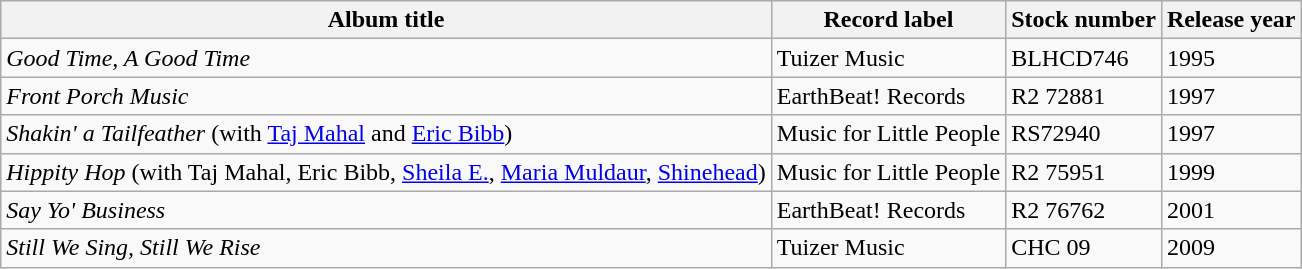<table class="wikitable sortable">
<tr>
<th scope="col">Album title</th>
<th scope="col">Record label</th>
<th scope="col">Stock number</th>
<th scope="col">Release year</th>
</tr>
<tr>
<td><em>Good Time, A Good Time</em></td>
<td>Tuizer Music</td>
<td>BLHCD746</td>
<td>1995</td>
</tr>
<tr>
<td><em>Front Porch Music</em></td>
<td>EarthBeat! Records</td>
<td>R2 72881</td>
<td>1997</td>
</tr>
<tr>
<td><em>Shakin' a Tailfeather</em> (with <a href='#'>Taj Mahal</a> and <a href='#'>Eric Bibb</a>)</td>
<td>Music for Little People</td>
<td>RS72940</td>
<td>1997</td>
</tr>
<tr>
<td><em>Hippity Hop</em> (with Taj Mahal, Eric Bibb, <a href='#'>Sheila E.</a>, <a href='#'>Maria Muldaur</a>, <a href='#'>Shinehead</a>)</td>
<td>Music for Little People</td>
<td>R2 75951</td>
<td>1999</td>
</tr>
<tr>
<td><em>Say Yo' Business</em></td>
<td>EarthBeat! Records</td>
<td>R2 76762</td>
<td>2001</td>
</tr>
<tr>
<td><em>Still We Sing, Still We Rise</em></td>
<td>Tuizer Music</td>
<td>CHC 09</td>
<td>2009</td>
</tr>
</table>
